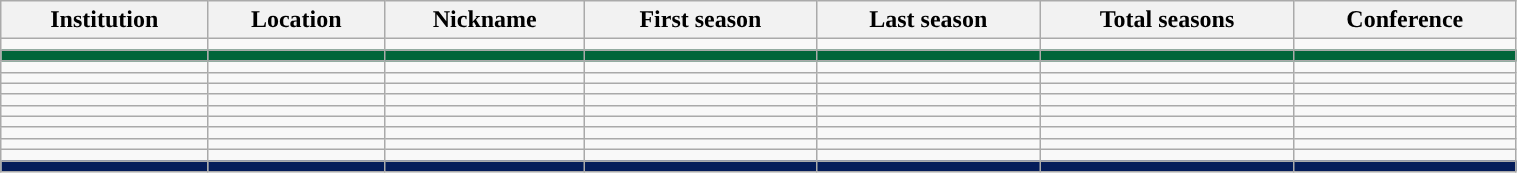<table class="sortable wikitable" width =80%>
<tr>
<th>Institution</th>
<th>Location</th>
<th>Nickname</th>
<th>First season</th>
<th>Last season</th>
<th>Total seasons</th>
<th>Conference</th>
</tr>
<tr align="center">
<td><strong><a href='#'></a></strong></td>
<td><strong><a href='#'></a></strong></td>
<td><strong><a href='#'></a></strong></td>
<td><strong><a href='#'></a></strong></td>
<td><strong><a href='#'></a></strong></td>
<td><strong></strong></td>
<td><strong><a href='#'></a></strong></td>
</tr>
<tr align="center" style="color:white; background:#01653a; ">
<td><strong><a href='#'></a></strong></td>
<td><strong><a href='#'></a></strong></td>
<td><strong><a href='#'></a></strong></td>
<td><strong><a href='#'></a></strong></td>
<td><strong><a href='#'></a></strong></td>
<td><strong></strong></td>
<td><strong><a href='#'></a></strong></td>
</tr>
<tr align="center">
<td><strong><a href='#'></a></strong></td>
<td><strong><a href='#'></a></strong></td>
<td><strong><a href='#'></a></strong></td>
<td><strong><a href='#'></a></strong></td>
<td><strong><a href='#'></a></strong></td>
<td><strong></strong></td>
<td><strong><a href='#'></a></strong></td>
</tr>
<tr align="center">
<td><strong><a href='#'></a></strong></td>
<td><strong><a href='#'></a></strong></td>
<td><strong><a href='#'></a></strong></td>
<td><strong><a href='#'></a></strong></td>
<td><strong><a href='#'></a></strong></td>
<td><strong></strong></td>
<td><strong><a href='#'></a></strong></td>
</tr>
<tr align="center">
<td><strong><a href='#'></a></strong></td>
<td><strong><a href='#'></a></strong></td>
<td><strong><a href='#'></a></strong></td>
<td><strong><a href='#'></a></strong></td>
<td><strong><a href='#'></a></strong></td>
<td><strong></strong></td>
<td><strong><a href='#'></a></strong></td>
</tr>
<tr align="center">
<td><strong><a href='#'></a></strong></td>
<td><strong><a href='#'></a></strong></td>
<td><strong><a href='#'></a></strong></td>
<td><strong><a href='#'></a></strong></td>
<td><strong><a href='#'></a></strong></td>
<td><strong></strong></td>
<td><strong><a href='#'></a></strong></td>
</tr>
<tr align="center">
<td><strong><a href='#'></a></strong></td>
<td><strong><a href='#'></a></strong></td>
<td><strong><a href='#'></a></strong></td>
<td><strong><a href='#'></a></strong></td>
<td><strong><a href='#'></a></strong></td>
<td><strong></strong></td>
<td><strong><a href='#'></a></strong></td>
</tr>
<tr align="center">
<td><strong><a href='#'></a></strong></td>
<td><strong><a href='#'></a></strong></td>
<td><strong><a href='#'></a></strong></td>
<td><strong><a href='#'></a></strong></td>
<td><strong><a href='#'></a></strong></td>
<td><strong></strong></td>
<td><strong><a href='#'></a></strong></td>
</tr>
<tr align="center">
<td><strong><a href='#'></a></strong></td>
<td><strong><a href='#'></a></strong></td>
<td><strong><a href='#'></a></strong></td>
<td><strong><a href='#'></a></strong></td>
<td><strong><a href='#'></a></strong></td>
<td><strong></strong></td>
<td><strong><a href='#'></a></strong></td>
</tr>
<tr align="center">
<td><strong><a href='#'></a></strong></td>
<td><strong><a href='#'></a></strong></td>
<td><strong><a href='#'></a></strong></td>
<td><strong><a href='#'></a></strong></td>
<td><strong><a href='#'></a></strong></td>
<td><strong></strong></td>
<td><strong><a href='#'></a></strong></td>
</tr>
<tr align="center">
<td><strong><a href='#'></a></strong></td>
<td><strong><a href='#'></a></strong></td>
<td><strong><a href='#'></a></strong></td>
<td><strong><a href='#'></a></strong></td>
<td><strong><a href='#'></a></strong></td>
<td><strong></strong></td>
<td><strong><a href='#'></a></strong></td>
</tr>
<tr align="center" style="color:white; background:#041c5a; ">
<td><strong><a href='#'></a></strong></td>
<td><strong><a href='#'></a></strong></td>
<td><strong><a href='#'></a></strong></td>
<td><strong><a href='#'></a></strong></td>
<td><strong><a href='#'></a></strong></td>
<td><strong></strong></td>
<td><strong></strong></td>
</tr>
</table>
